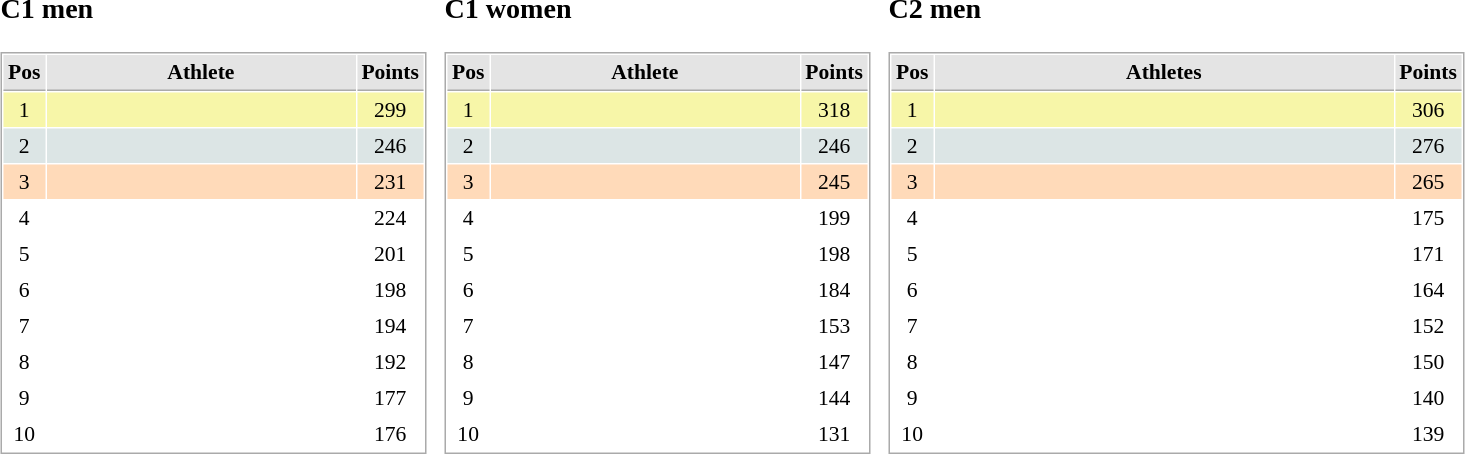<table border="0" cellspacing="10">
<tr>
<td><br><h3>C1 men</h3><table cellspacing="1" cellpadding="3" style="border:1px solid #AAAAAA;font-size:90%">
<tr bgcolor="#E4E4E4">
<th style="border-bottom:1px solid #AAAAAA" width=10>Pos</th>
<th style="border-bottom:1px solid #AAAAAA" width=200>Athlete</th>
<th style="border-bottom:1px solid #AAAAAA" width=20>Points</th>
</tr>
<tr align="center"  bgcolor="#F7F6A8">
<td>1</td>
<td align="left"></td>
<td>299</td>
</tr>
<tr align="center"  bgcolor="#DCE5E5">
<td>2</td>
<td align="left"></td>
<td>246</td>
</tr>
<tr align="center" bgcolor="#FFDAB9">
<td>3</td>
<td align="left"></td>
<td>231</td>
</tr>
<tr align="center">
<td>4</td>
<td align="left"></td>
<td>224</td>
</tr>
<tr align="center">
<td>5</td>
<td align="left"></td>
<td>201</td>
</tr>
<tr align="center">
<td>6</td>
<td align="left"></td>
<td>198</td>
</tr>
<tr align="center">
<td>7</td>
<td align="left"></td>
<td>194</td>
</tr>
<tr align="center">
<td>8</td>
<td align="left"></td>
<td>192</td>
</tr>
<tr align="center">
<td>9</td>
<td align="left"></td>
<td>177</td>
</tr>
<tr align="center">
<td>10</td>
<td align="left"></td>
<td>176</td>
</tr>
</table>
</td>
<td><br><h3>C1 women</h3><table cellspacing="1" cellpadding="3" style="border:1px solid #AAAAAA;font-size:90%">
<tr bgcolor="#E4E4E4">
<th style="border-bottom:1px solid #AAAAAA" width=10>Pos</th>
<th style="border-bottom:1px solid #AAAAAA" width=200>Athlete</th>
<th style="border-bottom:1px solid #AAAAAA" width=20>Points</th>
</tr>
<tr align="center"  bgcolor="#F7F6A8">
<td>1</td>
<td align="left"></td>
<td>318</td>
</tr>
<tr align="center"  bgcolor="#DCE5E5">
<td>2</td>
<td align="left"></td>
<td>246</td>
</tr>
<tr align="center" bgcolor="#FFDAB9">
<td>3</td>
<td align="left"></td>
<td>245</td>
</tr>
<tr align="center">
<td>4</td>
<td align="left"></td>
<td>199</td>
</tr>
<tr align="center">
<td>5</td>
<td align="left"></td>
<td>198</td>
</tr>
<tr align="center">
<td>6</td>
<td align="left"></td>
<td>184</td>
</tr>
<tr align="center">
<td>7</td>
<td align="left"></td>
<td>153</td>
</tr>
<tr align="center">
<td>8</td>
<td align="left"></td>
<td>147</td>
</tr>
<tr align="center">
<td>9</td>
<td align="left"></td>
<td>144</td>
</tr>
<tr align="center">
<td>10</td>
<td align="left"></td>
<td>131</td>
</tr>
</table>
</td>
<td><br><h3>C2 men</h3><table cellspacing="1" cellpadding="3" style="border:1px solid #AAAAAA;font-size:90%">
<tr bgcolor="#E4E4E4">
<th style="border-bottom:1px solid #AAAAAA" width=10>Pos</th>
<th style="border-bottom:1px solid #AAAAAA" width=300>Athletes</th>
<th style="border-bottom:1px solid #AAAAAA" width=20>Points</th>
</tr>
<tr align="center"  bgcolor="#F7F6A8">
<td>1</td>
<td align="left"></td>
<td>306</td>
</tr>
<tr align="center"  bgcolor="#DCE5E5">
<td>2</td>
<td align="left"></td>
<td>276</td>
</tr>
<tr align="center" bgcolor="#FFDAB9">
<td>3</td>
<td align="left"></td>
<td>265</td>
</tr>
<tr align="center">
<td>4</td>
<td align="left"></td>
<td>175</td>
</tr>
<tr align="center">
<td>5</td>
<td align="left"></td>
<td>171</td>
</tr>
<tr align="center">
<td>6</td>
<td align="left"></td>
<td>164</td>
</tr>
<tr align="center">
<td>7</td>
<td align="left"></td>
<td>152</td>
</tr>
<tr align="center">
<td>8</td>
<td align="left"></td>
<td>150</td>
</tr>
<tr align="center">
<td>9</td>
<td align="left"></td>
<td>140</td>
</tr>
<tr align="center">
<td>10</td>
<td align="left"></td>
<td>139</td>
</tr>
</table>
</td>
</tr>
</table>
